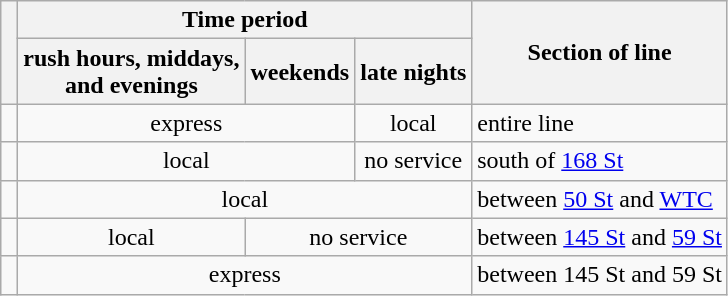<table class="wikitable">
<tr>
<th rowspan=2> </th>
<th colspan=3>Time period</th>
<th rowspan=2>Section of line</th>
</tr>
<tr>
<th>rush hours, middays,<br>and evenings</th>
<th>weekends</th>
<th>late nights</th>
</tr>
<tr>
<td></td>
<td align=center colspan=2>express</td>
<td align=center>local</td>
<td>entire line</td>
</tr>
<tr>
<td></td>
<td colspan="2" align="center">local</td>
<td align="center">no service</td>
<td>south of <a href='#'>168 St</a></td>
</tr>
<tr>
<td></td>
<td colspan="3" align="center">local</td>
<td>between <a href='#'>50 St</a> and <a href='#'>WTC</a></td>
</tr>
<tr>
<td></td>
<td align=center>local</td>
<td align=center colspan=2>no service</td>
<td>between <a href='#'>145 St</a> and <a href='#'>59 St</a></td>
</tr>
<tr>
<td></td>
<td align=center colspan=3>express</td>
<td>between 145 St and 59 St</td>
</tr>
</table>
